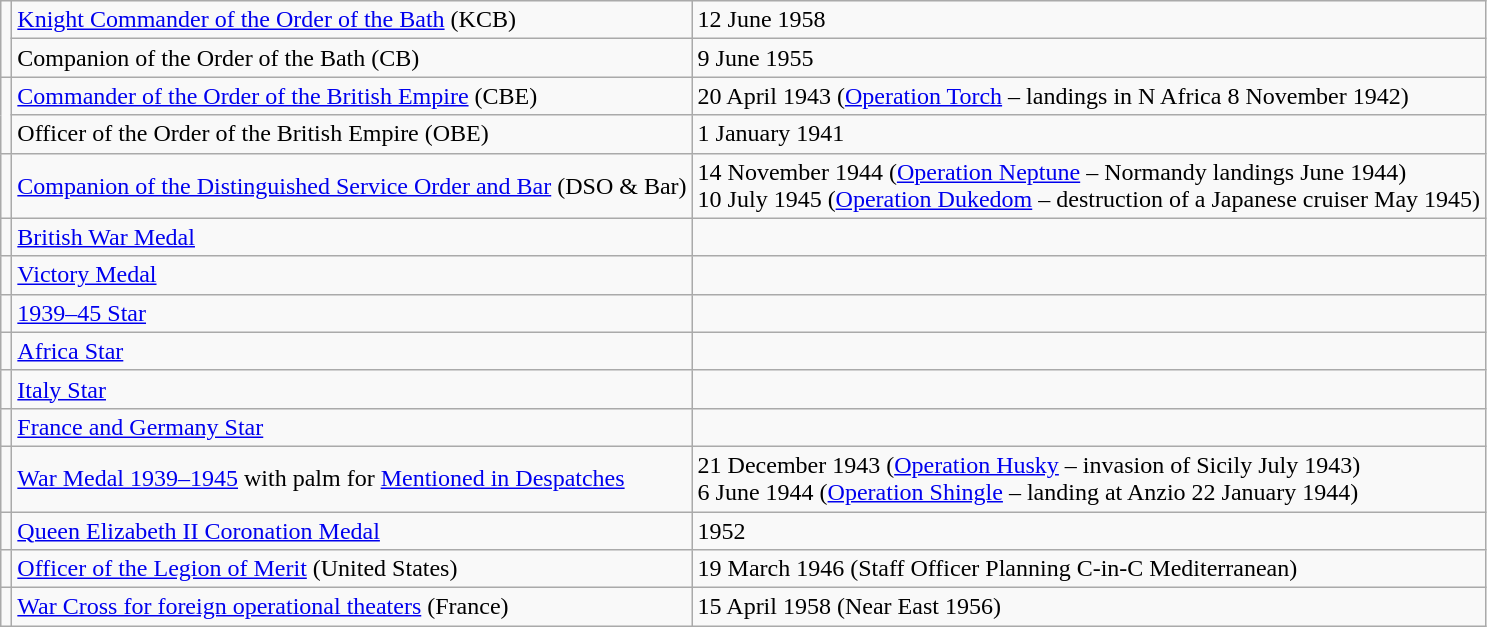<table class="wikitable">
<tr>
<td rowspan=2></td>
<td><a href='#'>Knight Commander of the Order of the Bath</a> (KCB)</td>
<td>12 June 1958</td>
</tr>
<tr>
<td>Companion of the Order of the Bath (CB)</td>
<td>9 June 1955</td>
</tr>
<tr>
<td rowspan=2></td>
<td><a href='#'>Commander of the Order of the British Empire</a> (CBE)</td>
<td>20 April 1943 (<a href='#'>Operation Torch</a> – landings in N Africa 8 November 1942)</td>
</tr>
<tr>
<td>Officer of the Order of the British Empire (OBE)</td>
<td>1 January 1941</td>
</tr>
<tr>
<td></td>
<td><a href='#'>Companion of the Distinguished Service Order and Bar</a> (DSO & Bar)</td>
<td>14 November 1944 (<a href='#'>Operation Neptune</a> – Normandy landings June 1944)<br>10 July 1945 (<a href='#'>Operation Dukedom</a> – destruction of a Japanese cruiser May 1945)</td>
</tr>
<tr>
<td></td>
<td><a href='#'>British War Medal</a></td>
<td></td>
</tr>
<tr>
<td></td>
<td><a href='#'>Victory Medal</a></td>
<td></td>
</tr>
<tr>
<td></td>
<td><a href='#'>1939–45 Star</a></td>
<td></td>
</tr>
<tr>
<td></td>
<td><a href='#'>Africa Star</a></td>
<td></td>
</tr>
<tr>
<td></td>
<td><a href='#'>Italy Star</a></td>
<td></td>
</tr>
<tr>
<td></td>
<td><a href='#'>France and Germany Star</a></td>
<td></td>
</tr>
<tr>
<td></td>
<td><a href='#'>War Medal 1939–1945</a> with palm for <a href='#'>Mentioned in Despatches</a></td>
<td>21 December 1943 (<a href='#'>Operation Husky</a> – invasion of Sicily July 1943)<br>6 June 1944 (<a href='#'>Operation Shingle</a> – landing at Anzio 22 January 1944)</td>
</tr>
<tr>
<td></td>
<td><a href='#'>Queen Elizabeth II Coronation Medal</a></td>
<td>1952</td>
</tr>
<tr>
<td></td>
<td><a href='#'>Officer of the Legion of Merit</a> (United States)</td>
<td>19 March 1946 (Staff Officer Planning C-in-C Mediterranean)</td>
</tr>
<tr>
<td></td>
<td><a href='#'>War Cross for foreign operational theaters</a> (France)</td>
<td>15 April 1958 (Near East 1956)</td>
</tr>
</table>
